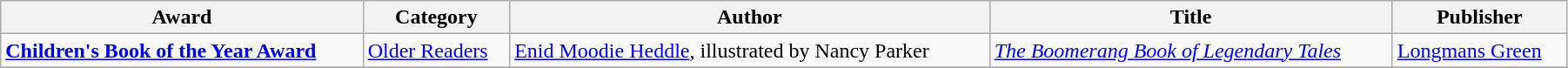<table class="wikitable" width=95%>
<tr>
<th>Award</th>
<th>Category</th>
<th>Author</th>
<th>Title</th>
<th>Publisher</th>
</tr>
<tr>
<td><strong><a href='#'>Children's Book of the Year Award</a></strong></td>
<td><a href='#'>Older Readers</a></td>
<td><a href='#'>Enid Moodie Heddle</a>, illustrated by Nancy Parker</td>
<td><em><a href='#'>The Boomerang Book of Legendary Tales</a></em></td>
<td><a href='#'>Longmans Green</a></td>
</tr>
<tr>
</tr>
</table>
